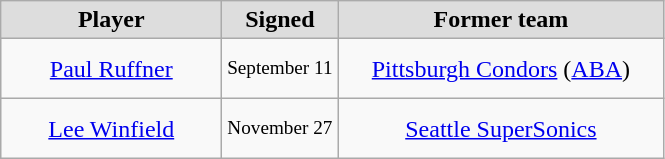<table class="wikitable" style="text-align: center">
<tr align="center"  bgcolor="#dddddd">
<td style="width:140px"><strong>Player</strong></td>
<td style="width:70px"><strong>Signed</strong></td>
<td style="width:210px"><strong>Former team</strong></td>
</tr>
<tr style="height:40px">
<td><a href='#'>Paul Ruffner</a></td>
<td style="font-size: 80%">September 11</td>
<td><a href='#'>Pittsburgh Condors</a> (<a href='#'>ABA</a>)</td>
</tr>
<tr style="height:40px">
<td><a href='#'>Lee Winfield</a></td>
<td style="font-size: 80%">November 27</td>
<td><a href='#'>Seattle SuperSonics</a></td>
</tr>
</table>
